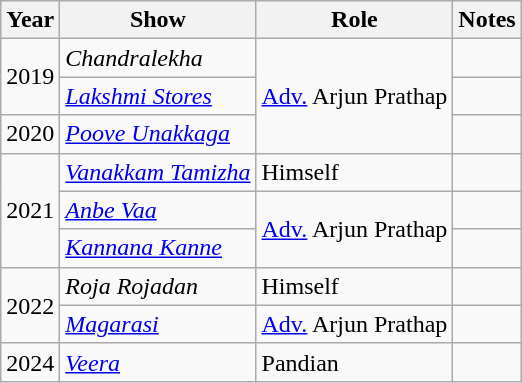<table class="wikitable">
<tr>
<th>Year</th>
<th>Show</th>
<th>Role</th>
<th>Notes</th>
</tr>
<tr>
<td rowspan="2">2019</td>
<td><em>Chandralekha</em></td>
<td rowspan="3"><a href='#'>Adv.</a> Arjun Prathap</td>
<td></td>
</tr>
<tr>
<td><em><a href='#'>Lakshmi Stores</a></em></td>
<td></td>
</tr>
<tr>
<td rowspan="2">2020</td>
<td><em><a href='#'>Poove Unakkaga</a></em></td>
<td></td>
</tr>
<tr>
<td rowspan="2"><em><a href='#'>Vanakkam Tamizha</a></em></td>
<td rowspan="2">Himself</td>
</tr>
<tr>
<td rowspan="3">2021</td>
</tr>
<tr>
<td><em><a href='#'>Anbe Vaa</a></em></td>
<td rowspan="2"><a href='#'>Adv.</a> Arjun Prathap</td>
<td></td>
</tr>
<tr>
<td><em><a href='#'>Kannana Kanne</a></em></td>
<td></td>
</tr>
<tr>
<td rowspan=2>2022</td>
<td><em>Roja Rojadan</em></td>
<td>Himself</td>
<td></td>
</tr>
<tr>
<td><em><a href='#'>Magarasi</a></em></td>
<td><a href='#'>Adv.</a> Arjun Prathap</td>
<td></td>
</tr>
<tr>
<td rowspan="2">2024</td>
<td><em><a href='#'>Veera</a></em></td>
<td rowspan="3">Pandian</td>
<td></td>
</tr>
</table>
